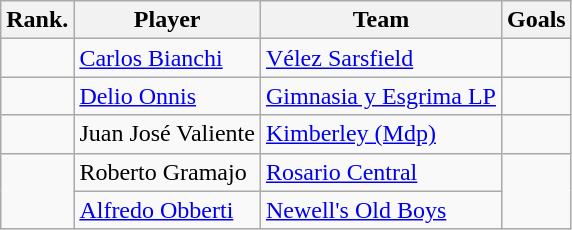<table class="wikitable" style="text-align:">
<tr>
<th>Rank.</th>
<th>Player</th>
<th>Team</th>
<th>Goals</th>
</tr>
<tr>
<td></td>
<td> <a href='#'>Carlos Bianchi</a></td>
<td><a href='#'>Vélez Sarsfield</a></td>
<td></td>
</tr>
<tr>
<td></td>
<td> <a href='#'>Delio Onnis</a></td>
<td><a href='#'>Gimnasia y Esgrima LP</a></td>
<td></td>
</tr>
<tr>
<td></td>
<td> Juan José Valiente</td>
<td><a href='#'>Kimberley (Mdp)</a></td>
<td></td>
</tr>
<tr>
<td rowspan=2></td>
<td> Roberto Gramajo</td>
<td><a href='#'>Rosario Central</a></td>
<td rowspan=2><br></td>
</tr>
<tr>
<td> <a href='#'>Alfredo Obberti</a></td>
<td><a href='#'>Newell's Old Boys</a></td>
</tr>
</table>
